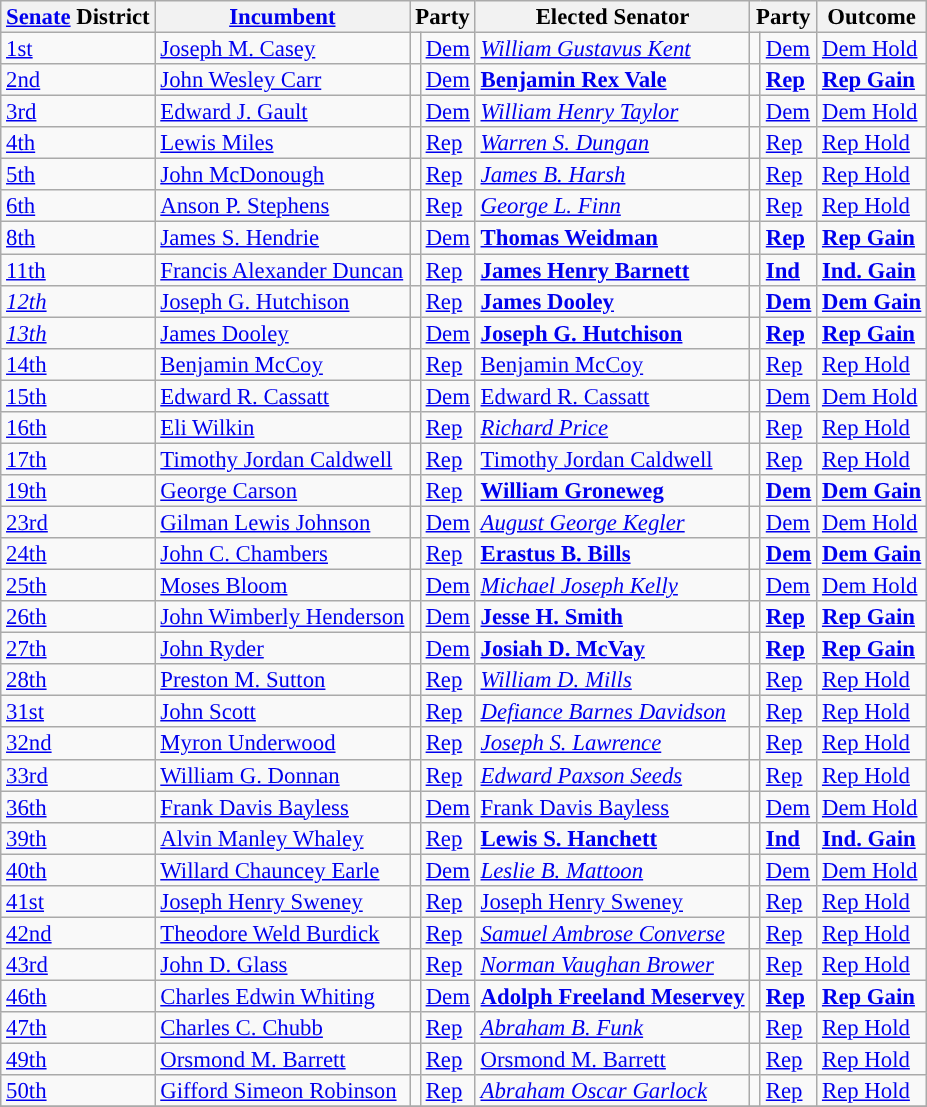<table class="sortable wikitable" style="font-size:95%;line-height:14px;">
<tr>
<th class="sortable"><a href='#'>Senate</a> District</th>
<th class="sortable"><a href='#'>Incumbent</a></th>
<th colspan="2">Party</th>
<th class="sortable">Elected Senator</th>
<th colspan="2">Party</th>
<th class="sortable">Outcome</th>
</tr>
<tr>
<td><a href='#'>1st</a></td>
<td><a href='#'>Joseph M. Casey</a></td>
<td style="background:"></td>
<td><a href='#'>Dem</a></td>
<td><em><a href='#'>William Gustavus Kent</a></em></td>
<td style="background:"></td>
<td><a href='#'>Dem</a></td>
<td><a href='#'>Dem Hold</a></td>
</tr>
<tr>
<td><a href='#'>2nd</a></td>
<td><a href='#'>John Wesley Carr</a></td>
<td style="background:"></td>
<td><a href='#'>Dem</a></td>
<td><strong><a href='#'>Benjamin Rex Vale</a></strong></td>
<td style="background:"></td>
<td><strong><a href='#'>Rep</a></strong></td>
<td><strong><a href='#'>Rep Gain</a></strong></td>
</tr>
<tr>
<td><a href='#'>3rd</a></td>
<td><a href='#'>Edward J. Gault</a></td>
<td style="background:"></td>
<td><a href='#'>Dem</a></td>
<td><em><a href='#'>William Henry Taylor</a></em></td>
<td style="background:"></td>
<td><a href='#'>Dem</a></td>
<td><a href='#'>Dem Hold</a></td>
</tr>
<tr>
<td><a href='#'>4th</a></td>
<td><a href='#'>Lewis Miles</a></td>
<td style="background:"></td>
<td><a href='#'>Rep</a></td>
<td><em><a href='#'>Warren S. Dungan</a></em></td>
<td style="background:"></td>
<td><a href='#'>Rep</a></td>
<td><a href='#'>Rep Hold</a></td>
</tr>
<tr>
<td><a href='#'>5th</a></td>
<td><a href='#'>John McDonough</a></td>
<td style="background:"></td>
<td><a href='#'>Rep</a></td>
<td><em><a href='#'>James B. Harsh</a></em></td>
<td style="background:"></td>
<td><a href='#'>Rep</a></td>
<td><a href='#'>Rep Hold</a></td>
</tr>
<tr>
<td><a href='#'>6th</a></td>
<td><a href='#'>Anson P. Stephens</a></td>
<td style="background:"></td>
<td><a href='#'>Rep</a></td>
<td><em><a href='#'>George L. Finn</a></em></td>
<td style="background:"></td>
<td><a href='#'>Rep</a></td>
<td><a href='#'>Rep Hold</a></td>
</tr>
<tr>
<td><a href='#'>8th</a></td>
<td><a href='#'>James S. Hendrie</a></td>
<td style="background:"></td>
<td><a href='#'>Dem</a></td>
<td><strong><a href='#'>Thomas Weidman</a></strong></td>
<td style="background:"></td>
<td><strong><a href='#'>Rep</a></strong></td>
<td><strong><a href='#'>Rep Gain</a></strong></td>
</tr>
<tr>
<td><a href='#'>11th</a></td>
<td><a href='#'>Francis Alexander Duncan</a></td>
<td style="background:"></td>
<td><a href='#'>Rep</a></td>
<td><strong><a href='#'>James Henry Barnett</a></strong></td>
<td style="background:"></td>
<td><strong><a href='#'>Ind</a></strong></td>
<td><strong><a href='#'>Ind. Gain</a></strong></td>
</tr>
<tr>
<td><em><a href='#'>12th</a></em></td>
<td><a href='#'>Joseph G. Hutchison</a></td>
<td style="background:"></td>
<td><a href='#'>Rep</a></td>
<td><strong><a href='#'>James Dooley</a></strong></td>
<td style="background:"></td>
<td><strong><a href='#'>Dem</a></strong></td>
<td><strong><a href='#'>Dem Gain</a></strong></td>
</tr>
<tr>
<td><em><a href='#'>13th</a></em></td>
<td><a href='#'>James Dooley</a></td>
<td style="background:"></td>
<td><a href='#'>Dem</a></td>
<td><strong><a href='#'>Joseph G. Hutchison</a></strong></td>
<td style="background:"></td>
<td><strong><a href='#'>Rep</a></strong></td>
<td><strong><a href='#'>Rep Gain</a></strong></td>
</tr>
<tr>
<td><a href='#'>14th</a></td>
<td><a href='#'>Benjamin McCoy</a></td>
<td style="background:"></td>
<td><a href='#'>Rep</a></td>
<td><a href='#'>Benjamin McCoy</a></td>
<td style="background:"></td>
<td><a href='#'>Rep</a></td>
<td><a href='#'>Rep Hold</a></td>
</tr>
<tr>
<td><a href='#'>15th</a></td>
<td><a href='#'>Edward R. Cassatt</a></td>
<td style="background:"></td>
<td><a href='#'>Dem</a></td>
<td><a href='#'>Edward R. Cassatt</a></td>
<td style="background:"></td>
<td><a href='#'>Dem</a></td>
<td><a href='#'>Dem Hold</a></td>
</tr>
<tr>
<td><a href='#'>16th</a></td>
<td><a href='#'>Eli Wilkin</a></td>
<td style="background:"></td>
<td><a href='#'>Rep</a></td>
<td><em><a href='#'>Richard Price</a></em></td>
<td style="background:"></td>
<td><a href='#'>Rep</a></td>
<td><a href='#'>Rep Hold</a></td>
</tr>
<tr>
<td><a href='#'>17th</a></td>
<td><a href='#'>Timothy Jordan Caldwell</a></td>
<td style="background:"></td>
<td><a href='#'>Rep</a></td>
<td><a href='#'>Timothy Jordan Caldwell</a></td>
<td style="background:"></td>
<td><a href='#'>Rep</a></td>
<td><a href='#'>Rep Hold</a></td>
</tr>
<tr>
<td><a href='#'>19th</a></td>
<td><a href='#'>George Carson</a></td>
<td style="background:"></td>
<td><a href='#'>Rep</a></td>
<td><strong><a href='#'>William Groneweg</a></strong></td>
<td style="background:"></td>
<td><strong><a href='#'>Dem</a></strong></td>
<td><strong><a href='#'>Dem Gain</a></strong></td>
</tr>
<tr>
<td><a href='#'>23rd</a></td>
<td><a href='#'>Gilman Lewis Johnson</a></td>
<td style="background:"></td>
<td><a href='#'>Dem</a></td>
<td><em><a href='#'>August George Kegler</a></em></td>
<td style="background:"></td>
<td><a href='#'>Dem</a></td>
<td><a href='#'>Dem Hold</a></td>
</tr>
<tr>
<td><a href='#'>24th</a></td>
<td><a href='#'>John C. Chambers</a></td>
<td style="background:"></td>
<td><a href='#'>Rep</a></td>
<td><strong><a href='#'>Erastus B. Bills</a></strong></td>
<td style="background:"></td>
<td><strong><a href='#'>Dem</a></strong></td>
<td><strong><a href='#'>Dem Gain</a></strong></td>
</tr>
<tr>
<td><a href='#'>25th</a></td>
<td><a href='#'>Moses Bloom</a></td>
<td style="background:"></td>
<td><a href='#'>Dem</a></td>
<td><em><a href='#'>Michael Joseph Kelly</a></em></td>
<td style="background:"></td>
<td><a href='#'>Dem</a></td>
<td><a href='#'>Dem Hold</a></td>
</tr>
<tr>
<td><a href='#'>26th</a></td>
<td><a href='#'>John Wimberly Henderson</a></td>
<td style="background:"></td>
<td><a href='#'>Dem</a></td>
<td><strong><a href='#'>Jesse H. Smith</a></strong></td>
<td style="background:"></td>
<td><strong><a href='#'>Rep</a></strong></td>
<td><strong><a href='#'>Rep Gain</a></strong></td>
</tr>
<tr>
<td><a href='#'>27th</a></td>
<td><a href='#'>John Ryder</a></td>
<td style="background:"></td>
<td><a href='#'>Dem</a></td>
<td><strong><a href='#'>Josiah D. McVay</a></strong></td>
<td style="background:"></td>
<td><strong><a href='#'>Rep</a></strong></td>
<td><strong><a href='#'>Rep Gain</a></strong></td>
</tr>
<tr>
<td><a href='#'>28th</a></td>
<td><a href='#'>Preston M. Sutton</a></td>
<td style="background:"></td>
<td><a href='#'>Rep</a></td>
<td><em><a href='#'>William D. Mills</a></em></td>
<td style="background:"></td>
<td><a href='#'>Rep</a></td>
<td><a href='#'>Rep Hold</a></td>
</tr>
<tr>
<td><a href='#'>31st</a></td>
<td><a href='#'>John Scott</a></td>
<td style="background:"></td>
<td><a href='#'>Rep</a></td>
<td><em><a href='#'>Defiance Barnes Davidson</a></em></td>
<td style="background:"></td>
<td><a href='#'>Rep</a></td>
<td><a href='#'>Rep Hold</a></td>
</tr>
<tr>
<td><a href='#'>32nd</a></td>
<td><a href='#'>Myron Underwood</a></td>
<td style="background:"></td>
<td><a href='#'>Rep</a></td>
<td><em><a href='#'>Joseph S. Lawrence</a></em></td>
<td style="background:"></td>
<td><a href='#'>Rep</a></td>
<td><a href='#'>Rep Hold</a></td>
</tr>
<tr>
<td><a href='#'>33rd</a></td>
<td><a href='#'>William G. Donnan</a></td>
<td style="background:"></td>
<td><a href='#'>Rep</a></td>
<td><em><a href='#'>Edward Paxson Seeds</a></em></td>
<td style="background:"></td>
<td><a href='#'>Rep</a></td>
<td><a href='#'>Rep Hold</a></td>
</tr>
<tr>
<td><a href='#'>36th</a></td>
<td><a href='#'>Frank Davis Bayless</a></td>
<td style="background:"></td>
<td><a href='#'>Dem</a></td>
<td><a href='#'>Frank Davis Bayless</a></td>
<td style="background:"></td>
<td><a href='#'>Dem</a></td>
<td><a href='#'>Dem Hold</a></td>
</tr>
<tr>
<td><a href='#'>39th</a></td>
<td><a href='#'>Alvin Manley Whaley</a></td>
<td style="background:"></td>
<td><a href='#'>Rep</a></td>
<td><strong><a href='#'>Lewis S. Hanchett</a></strong></td>
<td style="background:"></td>
<td><strong><a href='#'>Ind</a></strong></td>
<td><strong><a href='#'>Ind. Gain</a></strong></td>
</tr>
<tr>
<td><a href='#'>40th</a></td>
<td><a href='#'>Willard Chauncey Earle</a></td>
<td style="background:"></td>
<td><a href='#'>Dem</a></td>
<td><em><a href='#'>Leslie B. Mattoon</a></em></td>
<td style="background:"></td>
<td><a href='#'>Dem</a></td>
<td><a href='#'>Dem Hold</a></td>
</tr>
<tr>
<td><a href='#'>41st</a></td>
<td><a href='#'>Joseph Henry Sweney</a></td>
<td style="background:"></td>
<td><a href='#'>Rep</a></td>
<td><a href='#'>Joseph Henry Sweney</a></td>
<td style="background:"></td>
<td><a href='#'>Rep</a></td>
<td><a href='#'>Rep Hold</a></td>
</tr>
<tr>
<td><a href='#'>42nd</a></td>
<td><a href='#'>Theodore Weld Burdick</a></td>
<td style="background:"></td>
<td><a href='#'>Rep</a></td>
<td><em><a href='#'>Samuel Ambrose Converse</a></em></td>
<td style="background:"></td>
<td><a href='#'>Rep</a></td>
<td><a href='#'>Rep Hold</a></td>
</tr>
<tr>
<td><a href='#'>43rd</a></td>
<td><a href='#'>John D. Glass</a></td>
<td style="background:"></td>
<td><a href='#'>Rep</a></td>
<td><em><a href='#'>Norman Vaughan Brower</a></em></td>
<td style="background:"></td>
<td><a href='#'>Rep</a></td>
<td><a href='#'>Rep Hold</a></td>
</tr>
<tr>
<td><a href='#'>46th</a></td>
<td><a href='#'>Charles Edwin Whiting</a></td>
<td style="background:"></td>
<td><a href='#'>Dem</a></td>
<td><strong><a href='#'>Adolph Freeland Meservey</a></strong></td>
<td style="background:"></td>
<td><strong><a href='#'>Rep</a></strong></td>
<td><strong><a href='#'>Rep Gain</a></strong></td>
</tr>
<tr>
<td><a href='#'>47th</a></td>
<td><a href='#'>Charles C. Chubb</a></td>
<td style="background:"></td>
<td><a href='#'>Rep</a></td>
<td><em><a href='#'>Abraham B. Funk</a></em></td>
<td style="background:"></td>
<td><a href='#'>Rep</a></td>
<td><a href='#'>Rep Hold</a></td>
</tr>
<tr>
<td><a href='#'>49th</a></td>
<td><a href='#'>Orsmond M. Barrett</a></td>
<td style="background:"></td>
<td><a href='#'>Rep</a></td>
<td><a href='#'>Orsmond M. Barrett</a></td>
<td style="background:"></td>
<td><a href='#'>Rep</a></td>
<td><a href='#'>Rep Hold</a></td>
</tr>
<tr>
<td><a href='#'>50th</a></td>
<td><a href='#'>Gifford Simeon Robinson</a></td>
<td style="background:"></td>
<td><a href='#'>Rep</a></td>
<td><em><a href='#'>Abraham Oscar Garlock</a></em></td>
<td style="background:"></td>
<td><a href='#'>Rep</a></td>
<td><a href='#'>Rep Hold</a></td>
</tr>
<tr>
</tr>
</table>
